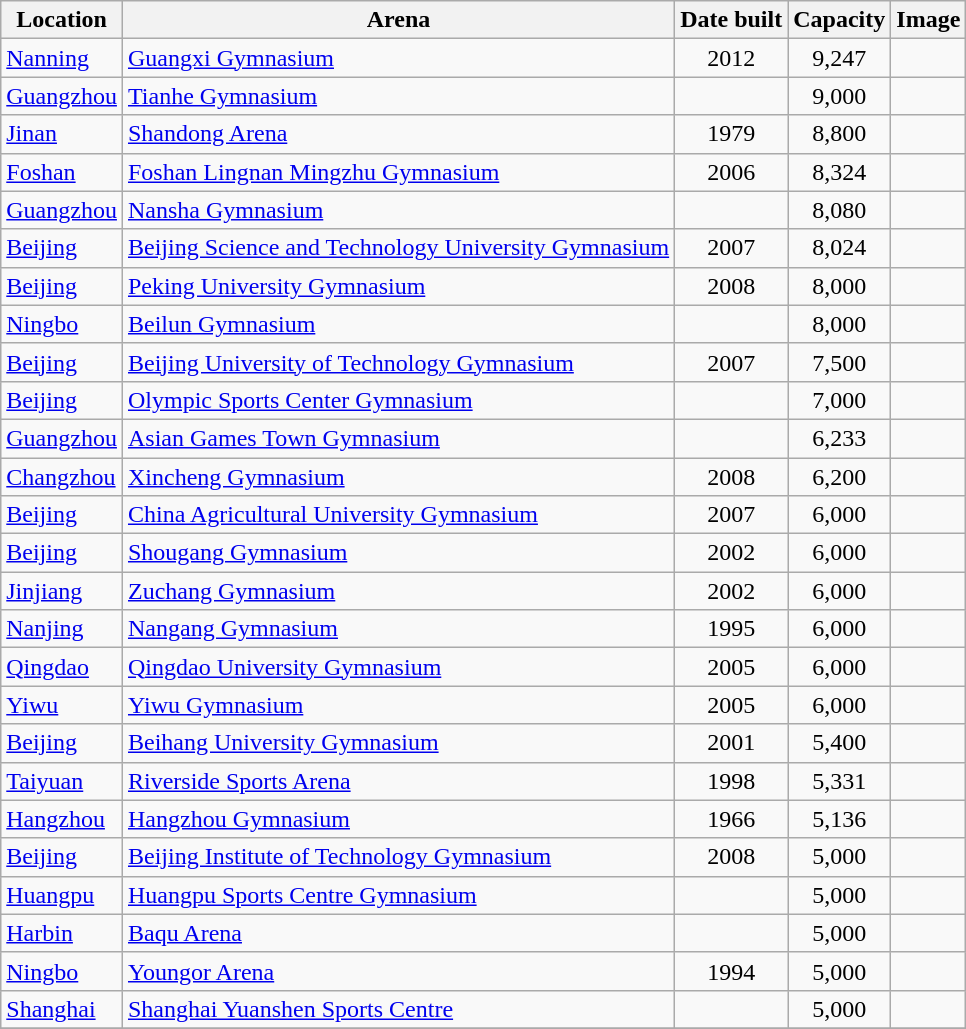<table class="wikitable sortable">
<tr>
<th>Location</th>
<th>Arena</th>
<th>Date built</th>
<th>Capacity</th>
<th>Image</th>
</tr>
<tr>
<td><a href='#'>Nanning</a></td>
<td><a href='#'>Guangxi Gymnasium</a></td>
<td align="center">2012</td>
<td align="center">9,247</td>
<td></td>
</tr>
<tr>
<td><a href='#'>Guangzhou</a></td>
<td><a href='#'>Tianhe Gymnasium</a></td>
<td align="center"></td>
<td align="center">9,000</td>
<td></td>
</tr>
<tr>
<td><a href='#'>Jinan</a></td>
<td><a href='#'>Shandong Arena</a></td>
<td align="center">1979</td>
<td align="center">8,800</td>
<td></td>
</tr>
<tr>
<td><a href='#'>Foshan</a></td>
<td><a href='#'>Foshan Lingnan Mingzhu Gymnasium</a></td>
<td align="center">2006</td>
<td align="center">8,324</td>
<td></td>
</tr>
<tr>
<td><a href='#'>Guangzhou</a></td>
<td><a href='#'>Nansha Gymnasium</a></td>
<td align="center"></td>
<td align="center">8,080</td>
<td></td>
</tr>
<tr>
<td><a href='#'>Beijing</a></td>
<td><a href='#'>Beijing Science and Technology University Gymnasium</a></td>
<td align="center">2007</td>
<td align="center">8,024</td>
<td></td>
</tr>
<tr>
<td><a href='#'>Beijing</a></td>
<td><a href='#'>Peking University Gymnasium</a></td>
<td align="center">2008</td>
<td align="center">8,000</td>
<td></td>
</tr>
<tr>
<td><a href='#'>Ningbo</a></td>
<td><a href='#'>Beilun Gymnasium</a></td>
<td align="center"></td>
<td align="center">8,000</td>
<td></td>
</tr>
<tr>
<td><a href='#'>Beijing</a></td>
<td><a href='#'>Beijing University of Technology Gymnasium</a></td>
<td align="center">2007</td>
<td align="center">7,500</td>
<td></td>
</tr>
<tr>
<td><a href='#'>Beijing</a></td>
<td><a href='#'>Olympic Sports Center Gymnasium</a></td>
<td align="center"></td>
<td align="center">7,000</td>
<td></td>
</tr>
<tr>
<td><a href='#'>Guangzhou</a></td>
<td><a href='#'>Asian Games Town Gymnasium</a></td>
<td align="center"></td>
<td align="center">6,233</td>
<td></td>
</tr>
<tr>
<td><a href='#'>Changzhou</a></td>
<td><a href='#'>Xincheng Gymnasium</a></td>
<td align="center">2008</td>
<td align="center">6,200</td>
<td></td>
</tr>
<tr>
<td><a href='#'>Beijing</a></td>
<td><a href='#'>China Agricultural University Gymnasium</a></td>
<td align="center">2007</td>
<td align="center">6,000</td>
<td></td>
</tr>
<tr>
<td><a href='#'>Beijing</a></td>
<td><a href='#'>Shougang Gymnasium</a></td>
<td align="center">2002</td>
<td align="center">6,000</td>
<td></td>
</tr>
<tr>
<td><a href='#'>Jinjiang</a></td>
<td><a href='#'>Zuchang Gymnasium</a></td>
<td align="center">2002</td>
<td align="center">6,000</td>
<td></td>
</tr>
<tr>
<td><a href='#'>Nanjing</a></td>
<td><a href='#'>Nangang Gymnasium</a></td>
<td align="center">1995</td>
<td align="center">6,000</td>
<td></td>
</tr>
<tr>
<td><a href='#'>Qingdao</a></td>
<td><a href='#'>Qingdao University Gymnasium</a></td>
<td align="center">2005</td>
<td align="center">6,000</td>
<td></td>
</tr>
<tr>
<td><a href='#'>Yiwu</a></td>
<td><a href='#'>Yiwu Gymnasium</a></td>
<td align="center">2005</td>
<td align="center">6,000</td>
<td></td>
</tr>
<tr>
<td><a href='#'>Beijing</a></td>
<td><a href='#'>Beihang University Gymnasium</a></td>
<td align="center">2001</td>
<td align="center">5,400</td>
<td></td>
</tr>
<tr>
<td><a href='#'>Taiyuan</a></td>
<td><a href='#'>Riverside Sports Arena</a></td>
<td align="center">1998</td>
<td align="center">5,331</td>
<td></td>
</tr>
<tr>
<td><a href='#'>Hangzhou</a></td>
<td><a href='#'>Hangzhou Gymnasium</a></td>
<td align="center">1966</td>
<td align="center">5,136</td>
<td></td>
</tr>
<tr>
<td><a href='#'>Beijing</a></td>
<td><a href='#'>Beijing Institute of Technology Gymnasium</a></td>
<td align="center">2008</td>
<td align="center">5,000</td>
<td></td>
</tr>
<tr>
<td><a href='#'>Huangpu</a></td>
<td><a href='#'>Huangpu Sports Centre Gymnasium</a></td>
<td align="center"></td>
<td align="center">5,000</td>
<td></td>
</tr>
<tr>
<td><a href='#'>Harbin</a></td>
<td><a href='#'>Baqu Arena</a></td>
<td align="center"></td>
<td align="center">5,000</td>
<td></td>
</tr>
<tr>
<td><a href='#'>Ningbo</a></td>
<td><a href='#'>Youngor Arena</a></td>
<td align="center">1994</td>
<td align="center">5,000</td>
<td></td>
</tr>
<tr>
<td><a href='#'>Shanghai</a></td>
<td><a href='#'>Shanghai Yuanshen Sports Centre</a></td>
<td align="center"></td>
<td align="center">5,000</td>
<td></td>
</tr>
<tr>
</tr>
</table>
